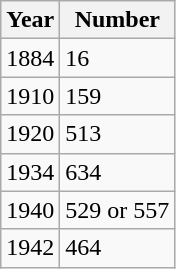<table class="wikitable">
<tr>
<th>Year</th>
<th>Number</th>
</tr>
<tr>
<td>1884</td>
<td>16</td>
</tr>
<tr>
<td>1910</td>
<td>159</td>
</tr>
<tr>
<td>1920</td>
<td>513</td>
</tr>
<tr>
<td>1934</td>
<td>634</td>
</tr>
<tr>
<td>1940</td>
<td>529 or 557</td>
</tr>
<tr>
<td>1942</td>
<td>464</td>
</tr>
</table>
